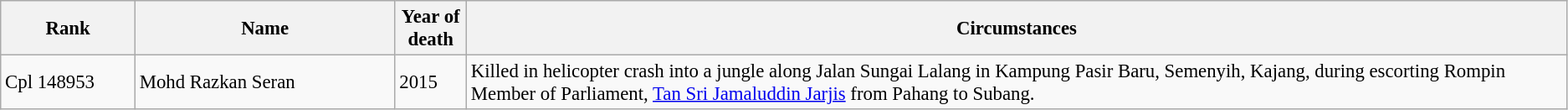<table class="wikitable " style="font-size:95%;">
<tr>
<th scope="col" style="width: 100px;"><strong>Rank</strong></th>
<th scope="col" style="width: 200px;"><strong>Name</strong></th>
<th scope="col" style="width: 50px;"><strong>Year of death</strong></th>
<th><strong>Circumstances</strong></th>
</tr>
<tr>
<td>Cpl 148953</td>
<td>Mohd Razkan Seran</td>
<td>2015</td>
<td>Killed in helicopter crash into a jungle along Jalan Sungai Lalang in Kampung Pasir Baru, Semenyih, Kajang, during escorting Rompin Member of Parliament, <a href='#'>Tan Sri Jamaluddin Jarjis</a> from Pahang to Subang.</td>
</tr>
</table>
